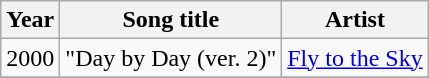<table class="wikitable sortable">
<tr>
<th>Year</th>
<th>Song title</th>
<th>Artist</th>
</tr>
<tr>
<td>2000</td>
<td>"Day by Day (ver. 2)"</td>
<td><a href='#'>Fly to the Sky</a></td>
</tr>
<tr>
</tr>
</table>
